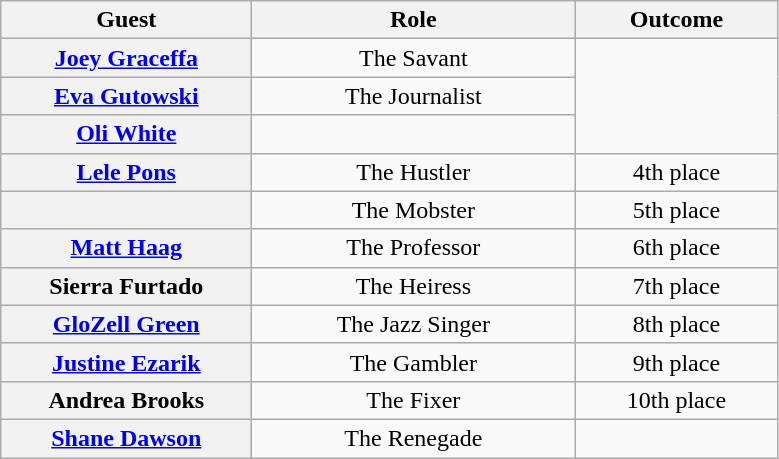<table class="wikitable sortable" style="text-align:center;">
<tr>
<th scope="col" style="width:10em">Guest</th>
<th scope="col" style="width:13em">Role</th>
<th scope="col" style="width:08em">Outcome</th>
</tr>
<tr>
<th scope="row"><a href='#'>Joey Graceffa</a></th>
<td>The Savant</td>
<td rowspan="3"><strong></strong></td>
</tr>
<tr>
<th scope="row"><a href='#'>Eva Gutowski</a></th>
<td>The Journalist</td>
</tr>
<tr>
<th scope="row"><a href='#'>Oli White</a></th>
<td></td>
</tr>
<tr>
<th scope="row"><a href='#'>Lele Pons</a></th>
<td>The Hustler</td>
<td>4th place</td>
</tr>
<tr>
<th scope="row"></th>
<td>The Mobster</td>
<td>5th place</td>
</tr>
<tr>
<th scope="row"><a href='#'>Matt Haag</a></th>
<td>The Professor</td>
<td>6th place</td>
</tr>
<tr>
<th scope="row">Sierra Furtado</th>
<td>The Heiress</td>
<td>7th place</td>
</tr>
<tr>
<th scope="row"><a href='#'>GloZell Green</a></th>
<td>The Jazz Singer</td>
<td>8th place</td>
</tr>
<tr>
<th scope="row"><a href='#'>Justine Ezarik</a></th>
<td>The Gambler</td>
<td>9th place</td>
</tr>
<tr>
<th scope="row">Andrea Brooks</th>
<td>The Fixer</td>
<td>10th place</td>
</tr>
<tr>
<th scope="row"><a href='#'>Shane Dawson</a></th>
<td>The Renegade</td>
<td></td>
</tr>
</table>
